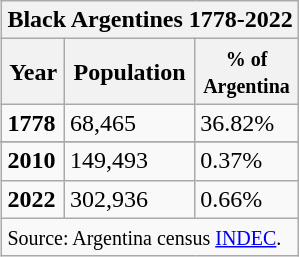<table class="wikitable" style="float: right;">
<tr>
<th colspan="8">Black Argentines 1778-2022</th>
</tr>
<tr>
<th>Year</th>
<th>Population</th>
<th><small>% of<br>Argentina</small></th>
</tr>
<tr>
<td><strong>1778</strong></td>
<td>68,465</td>
<td> 36.82%</td>
</tr>
<tr>
</tr>
<tr>
<td><strong>2010</strong></td>
<td>149,493</td>
<td> 0.37%</td>
</tr>
<tr>
<td><strong>2022</strong></td>
<td>302,936</td>
<td> 0.66%</td>
</tr>
<tr>
<td colspan="8" style="text-align:left;"><small>Source: Argentina census <a href='#'>INDEC</a>.</small></td>
</tr>
</table>
